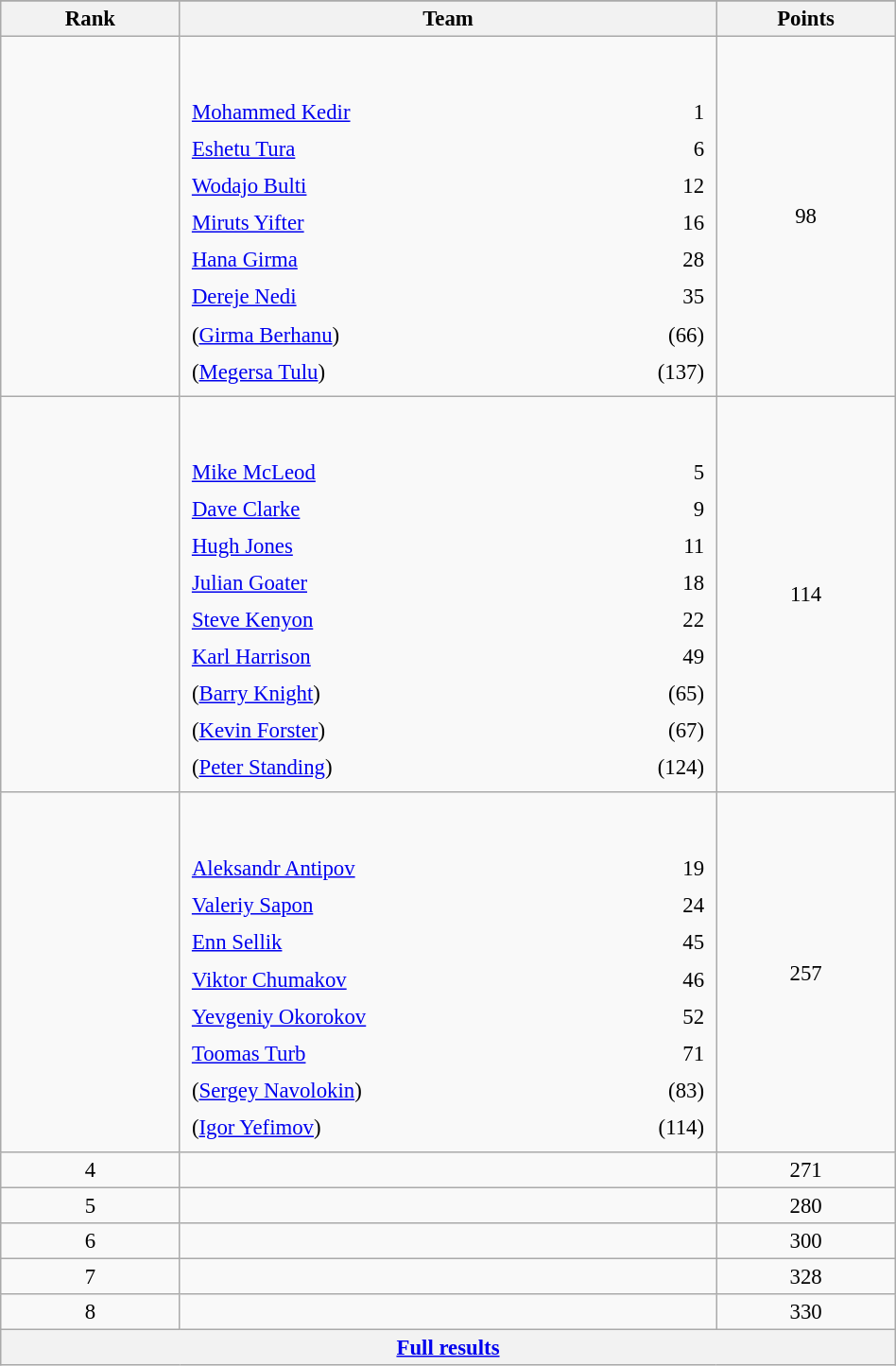<table class="wikitable sortable" style=" text-align:center; font-size:95%;" width="50%">
<tr>
</tr>
<tr>
<th width=10%>Rank</th>
<th width=30%>Team</th>
<th width=10%>Points</th>
</tr>
<tr>
<td align=center></td>
<td align=left> <br><br><table width=100%>
<tr>
<td align=left style="border:0"><a href='#'>Mohammed Kedir</a></td>
<td align=right style="border:0">1</td>
</tr>
<tr>
<td align=left style="border:0"><a href='#'>Eshetu Tura</a></td>
<td align=right style="border:0">6</td>
</tr>
<tr>
<td align=left style="border:0"><a href='#'>Wodajo Bulti</a></td>
<td align=right style="border:0">12</td>
</tr>
<tr>
<td align=left style="border:0"><a href='#'>Miruts Yifter</a></td>
<td align=right style="border:0">16</td>
</tr>
<tr>
<td align=left style="border:0"><a href='#'>Hana Girma</a></td>
<td align=right style="border:0">28</td>
</tr>
<tr>
<td align=left style="border:0"><a href='#'>Dereje Nedi</a></td>
<td align=right style="border:0">35</td>
</tr>
<tr>
<td align=left style="border:0">(<a href='#'>Girma Berhanu</a>)</td>
<td align=right style="border:0">(66)</td>
</tr>
<tr>
<td align=left style="border:0">(<a href='#'>Megersa Tulu</a>)</td>
<td align=right style="border:0">(137)</td>
</tr>
</table>
</td>
<td>98</td>
</tr>
<tr>
<td align=center></td>
<td align=left> <br><br><table width=100%>
<tr>
<td align=left style="border:0"><a href='#'>Mike McLeod</a></td>
<td align=right style="border:0">5</td>
</tr>
<tr>
<td align=left style="border:0"><a href='#'>Dave Clarke</a></td>
<td align=right style="border:0">9</td>
</tr>
<tr>
<td align=left style="border:0"><a href='#'>Hugh Jones</a></td>
<td align=right style="border:0">11</td>
</tr>
<tr>
<td align=left style="border:0"><a href='#'>Julian Goater</a></td>
<td align=right style="border:0">18</td>
</tr>
<tr>
<td align=left style="border:0"><a href='#'>Steve Kenyon</a></td>
<td align=right style="border:0">22</td>
</tr>
<tr>
<td align=left style="border:0"><a href='#'>Karl Harrison</a></td>
<td align=right style="border:0">49</td>
</tr>
<tr>
<td align=left style="border:0">(<a href='#'>Barry Knight</a>)</td>
<td align=right style="border:0">(65)</td>
</tr>
<tr>
<td align=left style="border:0">(<a href='#'>Kevin Forster</a>)</td>
<td align=right style="border:0">(67)</td>
</tr>
<tr>
<td align=left style="border:0">(<a href='#'>Peter Standing</a>)</td>
<td align=right style="border:0">(124)</td>
</tr>
</table>
</td>
<td>114</td>
</tr>
<tr>
<td align=center></td>
<td align=left> <br><br><table width=100%>
<tr>
<td align=left style="border:0"><a href='#'>Aleksandr Antipov</a></td>
<td align=right style="border:0">19</td>
</tr>
<tr>
<td align=left style="border:0"><a href='#'>Valeriy Sapon</a></td>
<td align=right style="border:0">24</td>
</tr>
<tr>
<td align=left style="border:0"><a href='#'>Enn Sellik</a></td>
<td align=right style="border:0">45</td>
</tr>
<tr>
<td align=left style="border:0"><a href='#'>Viktor Chumakov</a></td>
<td align=right style="border:0">46</td>
</tr>
<tr>
<td align=left style="border:0"><a href='#'>Yevgeniy Okorokov</a></td>
<td align=right style="border:0">52</td>
</tr>
<tr>
<td align=left style="border:0"><a href='#'>Toomas Turb</a></td>
<td align=right style="border:0">71</td>
</tr>
<tr>
<td align=left style="border:0">(<a href='#'>Sergey Navolokin</a>)</td>
<td align=right style="border:0">(83)</td>
</tr>
<tr>
<td align=left style="border:0">(<a href='#'>Igor Yefimov</a>)</td>
<td align=right style="border:0">(114)</td>
</tr>
</table>
</td>
<td>257</td>
</tr>
<tr>
<td align=center>4</td>
<td align=left></td>
<td>271</td>
</tr>
<tr>
<td align=center>5</td>
<td align=left></td>
<td>280</td>
</tr>
<tr>
<td align=center>6</td>
<td align=left></td>
<td>300</td>
</tr>
<tr>
<td align=center>7</td>
<td align=left></td>
<td>328</td>
</tr>
<tr>
<td align=center>8</td>
<td align=left></td>
<td>330</td>
</tr>
<tr class="sortbottom">
<th colspan=3 align=center><a href='#'>Full results</a></th>
</tr>
</table>
